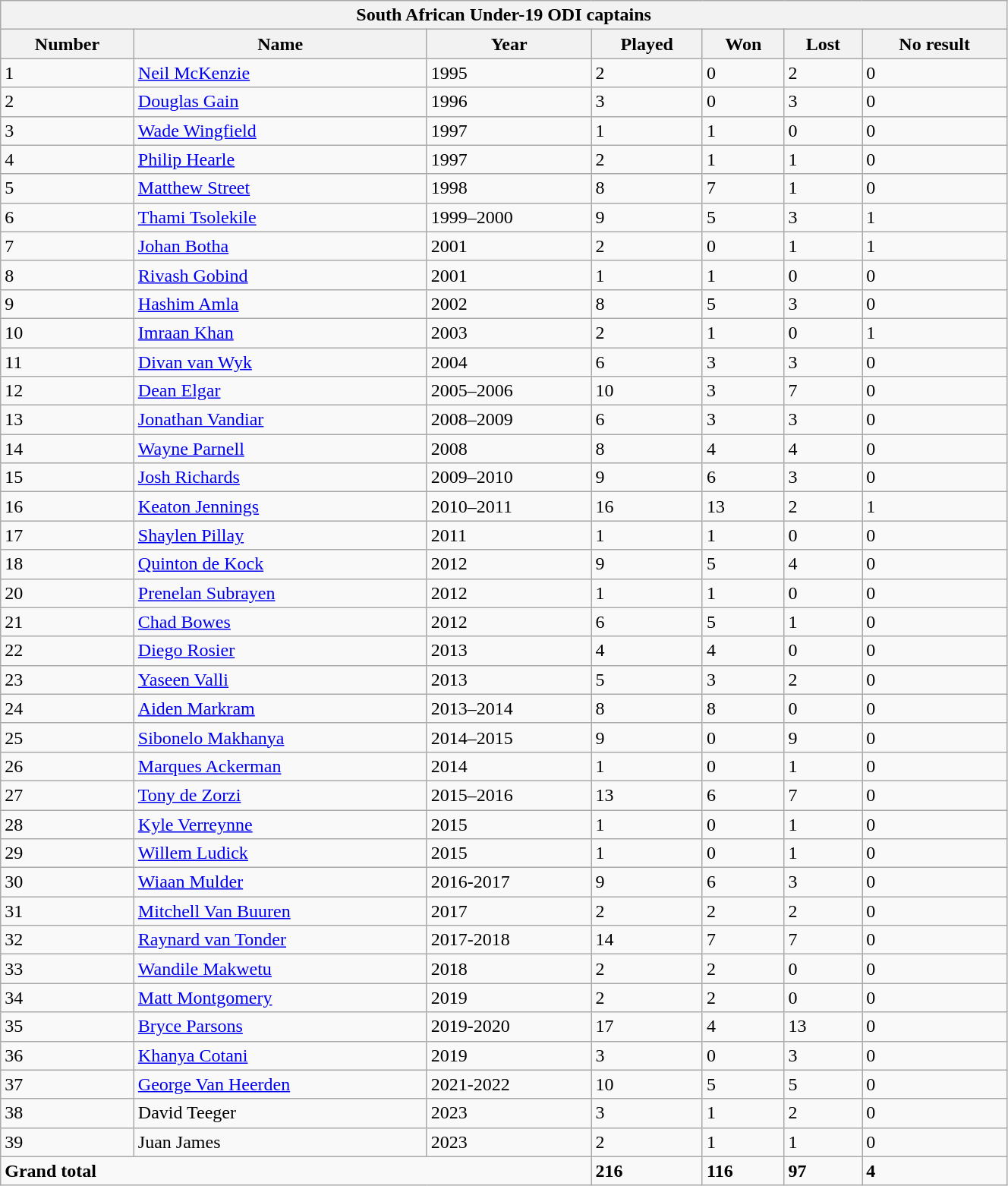<table class="wikitable collapsible sortable" width="70%">
<tr>
<th bgcolor="#efefef" colspan=7>South African Under-19 ODI captains</th>
</tr>
<tr bgcolor="#efefef">
<th>Number</th>
<th>Name</th>
<th>Year</th>
<th>Played</th>
<th>Won</th>
<th>Lost</th>
<th>No result</th>
</tr>
<tr>
<td>1</td>
<td><a href='#'>Neil McKenzie</a></td>
<td>1995</td>
<td>2</td>
<td>0</td>
<td>2</td>
<td>0</td>
</tr>
<tr>
<td>2</td>
<td><a href='#'>Douglas Gain</a></td>
<td>1996</td>
<td>3</td>
<td>0</td>
<td>3</td>
<td>0</td>
</tr>
<tr>
<td>3</td>
<td><a href='#'>Wade Wingfield</a></td>
<td>1997</td>
<td>1</td>
<td>1</td>
<td>0</td>
<td>0</td>
</tr>
<tr>
<td>4</td>
<td><a href='#'>Philip Hearle</a></td>
<td>1997</td>
<td>2</td>
<td>1</td>
<td>1</td>
<td>0</td>
</tr>
<tr>
<td>5</td>
<td><a href='#'>Matthew Street</a></td>
<td>1998</td>
<td>8</td>
<td>7</td>
<td>1</td>
<td>0</td>
</tr>
<tr>
<td>6</td>
<td><a href='#'>Thami Tsolekile</a></td>
<td>1999–2000</td>
<td>9</td>
<td>5</td>
<td>3</td>
<td>1</td>
</tr>
<tr>
<td>7</td>
<td><a href='#'>Johan Botha</a></td>
<td>2001</td>
<td>2</td>
<td>0</td>
<td>1</td>
<td>1</td>
</tr>
<tr>
<td>8</td>
<td><a href='#'>Rivash Gobind</a></td>
<td>2001</td>
<td>1</td>
<td>1</td>
<td>0</td>
<td>0</td>
</tr>
<tr>
<td>9</td>
<td><a href='#'>Hashim Amla</a></td>
<td>2002</td>
<td>8</td>
<td>5</td>
<td>3</td>
<td>0</td>
</tr>
<tr>
<td>10</td>
<td><a href='#'>Imraan Khan</a></td>
<td>2003</td>
<td>2</td>
<td>1</td>
<td>0</td>
<td>1</td>
</tr>
<tr>
<td>11</td>
<td><a href='#'>Divan van Wyk</a></td>
<td>2004</td>
<td>6</td>
<td>3</td>
<td>3</td>
<td>0</td>
</tr>
<tr>
<td>12</td>
<td><a href='#'>Dean Elgar</a></td>
<td>2005–2006</td>
<td>10</td>
<td>3</td>
<td>7</td>
<td>0</td>
</tr>
<tr>
<td>13</td>
<td><a href='#'>Jonathan Vandiar</a></td>
<td>2008–2009</td>
<td>6</td>
<td>3</td>
<td>3</td>
<td>0</td>
</tr>
<tr>
<td>14</td>
<td><a href='#'>Wayne Parnell</a></td>
<td>2008</td>
<td>8</td>
<td>4</td>
<td>4</td>
<td>0</td>
</tr>
<tr>
<td>15</td>
<td><a href='#'>Josh Richards</a></td>
<td>2009–2010</td>
<td>9</td>
<td>6</td>
<td>3</td>
<td>0</td>
</tr>
<tr>
<td>16</td>
<td><a href='#'>Keaton Jennings</a></td>
<td>2010–2011</td>
<td>16</td>
<td>13</td>
<td>2</td>
<td>1</td>
</tr>
<tr>
<td>17</td>
<td><a href='#'>Shaylen Pillay</a></td>
<td>2011</td>
<td>1</td>
<td>1</td>
<td>0</td>
<td>0</td>
</tr>
<tr>
<td>18</td>
<td><a href='#'>Quinton de Kock</a></td>
<td>2012</td>
<td>9</td>
<td>5</td>
<td>4</td>
<td>0</td>
</tr>
<tr>
<td>20</td>
<td><a href='#'>Prenelan Subrayen</a></td>
<td>2012</td>
<td>1</td>
<td>1</td>
<td>0</td>
<td>0</td>
</tr>
<tr>
<td>21</td>
<td><a href='#'>Chad Bowes</a></td>
<td>2012</td>
<td>6</td>
<td>5</td>
<td>1</td>
<td>0</td>
</tr>
<tr>
<td>22</td>
<td><a href='#'>Diego Rosier</a></td>
<td>2013</td>
<td>4</td>
<td>4</td>
<td>0</td>
<td>0</td>
</tr>
<tr>
<td>23</td>
<td><a href='#'>Yaseen Valli</a></td>
<td>2013</td>
<td>5</td>
<td>3</td>
<td>2</td>
<td>0</td>
</tr>
<tr>
<td>24</td>
<td><a href='#'>Aiden Markram</a></td>
<td>2013–2014</td>
<td>8</td>
<td>8</td>
<td>0</td>
<td>0</td>
</tr>
<tr>
<td>25</td>
<td><a href='#'>Sibonelo Makhanya</a></td>
<td>2014–2015</td>
<td>9</td>
<td>0</td>
<td>9</td>
<td>0</td>
</tr>
<tr>
<td>26</td>
<td><a href='#'>Marques Ackerman</a></td>
<td>2014</td>
<td>1</td>
<td>0</td>
<td>1</td>
<td>0</td>
</tr>
<tr>
<td>27</td>
<td><a href='#'>Tony de Zorzi</a></td>
<td>2015–2016</td>
<td>13</td>
<td>6</td>
<td>7</td>
<td>0</td>
</tr>
<tr>
<td>28</td>
<td><a href='#'>Kyle Verreynne</a></td>
<td>2015</td>
<td>1</td>
<td>0</td>
<td>1</td>
<td>0</td>
</tr>
<tr>
<td>29</td>
<td><a href='#'>Willem Ludick</a></td>
<td>2015</td>
<td>1</td>
<td>0</td>
<td>1</td>
<td>0</td>
</tr>
<tr>
<td>30</td>
<td><a href='#'>Wiaan Mulder</a></td>
<td>2016-2017</td>
<td>9</td>
<td>6</td>
<td>3</td>
<td>0</td>
</tr>
<tr>
<td>31</td>
<td><a href='#'>Mitchell Van Buuren</a></td>
<td>2017</td>
<td>2</td>
<td>2</td>
<td>2</td>
<td>0</td>
</tr>
<tr>
<td>32</td>
<td><a href='#'>Raynard van Tonder</a></td>
<td>2017-2018</td>
<td>14</td>
<td>7</td>
<td>7</td>
<td>0</td>
</tr>
<tr>
<td>33</td>
<td><a href='#'>Wandile Makwetu</a></td>
<td>2018</td>
<td>2</td>
<td>2</td>
<td>0</td>
<td>0</td>
</tr>
<tr>
<td>34</td>
<td><a href='#'>Matt Montgomery</a></td>
<td>2019</td>
<td>2</td>
<td>2</td>
<td>0</td>
<td>0</td>
</tr>
<tr>
<td>35</td>
<td><a href='#'>Bryce Parsons</a></td>
<td>2019-2020</td>
<td>17</td>
<td>4</td>
<td>13</td>
<td>0</td>
</tr>
<tr>
<td>36</td>
<td><a href='#'>Khanya Cotani</a></td>
<td>2019</td>
<td>3</td>
<td>0</td>
<td>3</td>
<td>0</td>
</tr>
<tr>
<td>37</td>
<td><a href='#'>George Van Heerden</a></td>
<td>2021-2022</td>
<td>10</td>
<td>5</td>
<td>5</td>
<td>0</td>
</tr>
<tr>
<td>38</td>
<td>David Teeger</td>
<td>2023</td>
<td>3</td>
<td>1</td>
<td>2</td>
<td>0</td>
</tr>
<tr>
<td>39</td>
<td>Juan James</td>
<td>2023</td>
<td>2</td>
<td>1</td>
<td>1</td>
<td>0</td>
</tr>
<tr>
<td colspan="3"><strong>Grand total</strong></td>
<td><strong>216</strong></td>
<td><strong>116</strong></td>
<td><strong>97</strong></td>
<td><strong>4</strong></td>
</tr>
</table>
